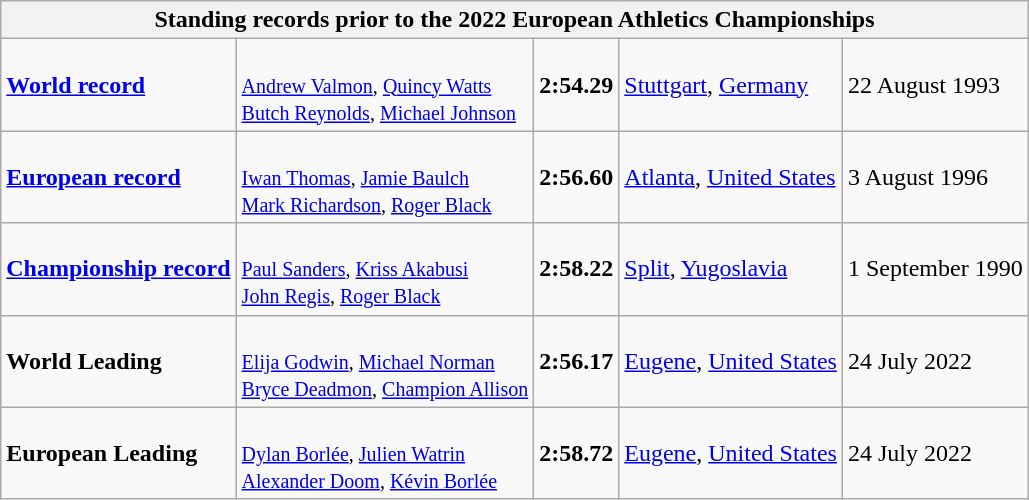<table class="wikitable">
<tr>
<th colspan="5">Standing records prior to the 2022 European Athletics Championships</th>
</tr>
<tr>
<td><strong><a href='#'>World record</a></strong></td>
<td><br><small><a href='#'>Andrew Valmon</a>, <a href='#'>Quincy Watts</a><br> <a href='#'>Butch Reynolds</a>, <a href='#'>Michael Johnson</a></small></td>
<td><strong>2:54.29</strong></td>
<td><a href='#'>Stuttgart</a>, <a href='#'>Germany</a></td>
<td>22 August 1993</td>
</tr>
<tr>
<td><strong><a href='#'>European record</a></strong></td>
<td><br><small><a href='#'>Iwan Thomas</a>, <a href='#'>Jamie Baulch</a><br> <a href='#'>Mark Richardson</a>, <a href='#'>Roger Black</a></small></td>
<td><strong>2:56.60</strong></td>
<td><a href='#'>Atlanta</a>, <a href='#'>United States</a></td>
<td>3 August 1996</td>
</tr>
<tr>
<td><strong><a href='#'>Championship record</a></strong></td>
<td><br><small><a href='#'>Paul Sanders</a>, <a href='#'>Kriss Akabusi</a><br><a href='#'>John Regis</a>, <a href='#'>Roger Black</a></small></td>
<td><strong>2:58.22</strong></td>
<td><a href='#'>Split</a>, <a href='#'>Yugoslavia</a></td>
<td>1 September 1990</td>
</tr>
<tr>
<td><strong>World Leading</strong></td>
<td><br><small><a href='#'>Elija Godwin</a>, <a href='#'>Michael Norman</a><br><a href='#'>Bryce Deadmon</a>, <a href='#'>Champion Allison</a></small></td>
<td><strong>2:56.17 </strong></td>
<td><a href='#'>Eugene</a>, <a href='#'>United States</a></td>
<td>24 July 2022</td>
</tr>
<tr>
<td><strong>European Leading</strong></td>
<td><br><small><a href='#'>Dylan Borlée</a>, <a href='#'>Julien Watrin</a><br><a href='#'>Alexander Doom</a>, <a href='#'>Kévin Borlée</a></small></td>
<td><strong>2:58.72</strong></td>
<td><a href='#'>Eugene</a>, <a href='#'>United States</a></td>
<td>24 July 2022</td>
</tr>
</table>
